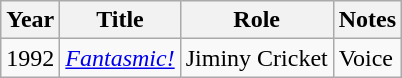<table class = "wikitable sortable">
<tr>
<th>Year</th>
<th>Title</th>
<th>Role</th>
<th class = "unsortable">Notes</th>
</tr>
<tr>
<td>1992</td>
<td><em><a href='#'>Fantasmic!</a></em></td>
<td>Jiminy Cricket</td>
<td>Voice</td>
</tr>
</table>
